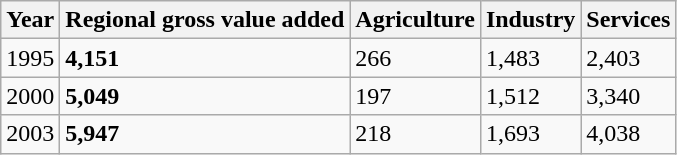<table class="wikitable">
<tr>
<th>Year</th>
<th>Regional gross value added</th>
<th>Agriculture</th>
<th>Industry</th>
<th>Services</th>
</tr>
<tr>
<td>1995</td>
<td><strong>4,151</strong></td>
<td>266</td>
<td>1,483</td>
<td>2,403</td>
</tr>
<tr>
<td>2000</td>
<td><strong>5,049</strong></td>
<td>197</td>
<td>1,512</td>
<td>3,340</td>
</tr>
<tr>
<td>2003</td>
<td><strong>5,947</strong></td>
<td>218</td>
<td>1,693</td>
<td>4,038</td>
</tr>
</table>
